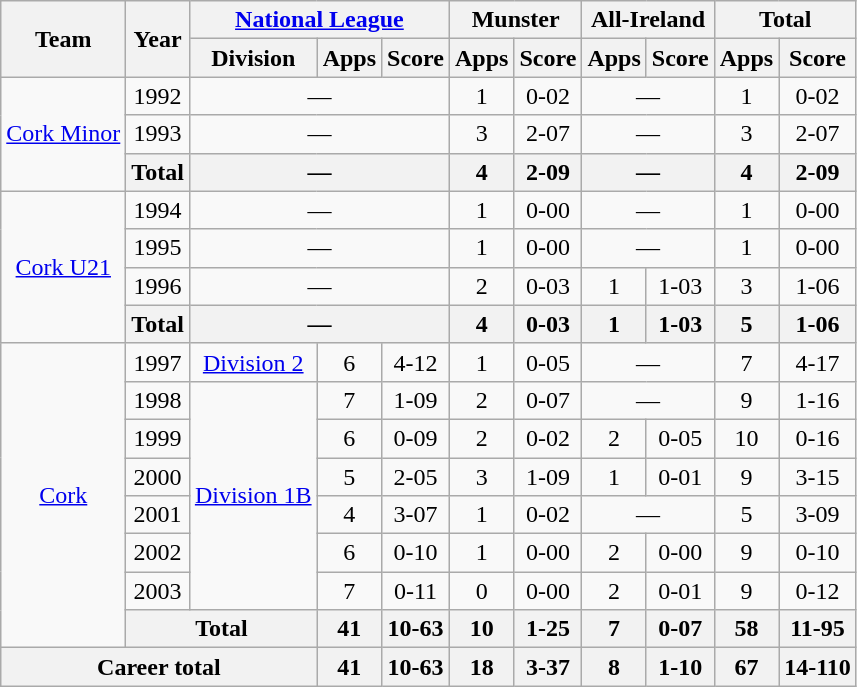<table class="wikitable" style="text-align:center">
<tr>
<th rowspan="2">Team</th>
<th rowspan="2">Year</th>
<th colspan="3"><a href='#'>National League</a></th>
<th colspan="2">Munster</th>
<th colspan="2">All-Ireland</th>
<th colspan="2">Total</th>
</tr>
<tr>
<th>Division</th>
<th>Apps</th>
<th>Score</th>
<th>Apps</th>
<th>Score</th>
<th>Apps</th>
<th>Score</th>
<th>Apps</th>
<th>Score</th>
</tr>
<tr>
<td rowspan="3"><a href='#'>Cork Minor</a></td>
<td>1992</td>
<td colspan=3>—</td>
<td>1</td>
<td>0-02</td>
<td colspan=2>—</td>
<td>1</td>
<td>0-02</td>
</tr>
<tr>
<td>1993</td>
<td colspan=3>—</td>
<td>3</td>
<td>2-07</td>
<td colspan=2>—</td>
<td>3</td>
<td>2-07</td>
</tr>
<tr>
<th>Total</th>
<th colspan=3>—</th>
<th>4</th>
<th>2-09</th>
<th colspan=2>—</th>
<th>4</th>
<th>2-09</th>
</tr>
<tr>
<td rowspan="4"><a href='#'>Cork U21</a></td>
<td>1994</td>
<td colspan=3>—</td>
<td>1</td>
<td>0-00</td>
<td colspan=2>—</td>
<td>1</td>
<td>0-00</td>
</tr>
<tr>
<td>1995</td>
<td colspan=3>—</td>
<td>1</td>
<td>0-00</td>
<td colspan=2>—</td>
<td>1</td>
<td>0-00</td>
</tr>
<tr>
<td>1996</td>
<td colspan=3>—</td>
<td>2</td>
<td>0-03</td>
<td>1</td>
<td>1-03</td>
<td>3</td>
<td>1-06</td>
</tr>
<tr>
<th>Total</th>
<th colspan=3>—</th>
<th>4</th>
<th>0-03</th>
<th>1</th>
<th>1-03</th>
<th>5</th>
<th>1-06</th>
</tr>
<tr>
<td rowspan="8"><a href='#'>Cork</a></td>
<td>1997</td>
<td rowspan="1"><a href='#'>Division 2</a></td>
<td>6</td>
<td>4-12</td>
<td>1</td>
<td>0-05</td>
<td colspan=2>—</td>
<td>7</td>
<td>4-17</td>
</tr>
<tr>
<td>1998</td>
<td rowspan="6"><a href='#'>Division 1B</a></td>
<td>7</td>
<td>1-09</td>
<td>2</td>
<td>0-07</td>
<td colspan=2>—</td>
<td>9</td>
<td>1-16</td>
</tr>
<tr>
<td>1999</td>
<td>6</td>
<td>0-09</td>
<td>2</td>
<td>0-02</td>
<td>2</td>
<td>0-05</td>
<td>10</td>
<td>0-16</td>
</tr>
<tr>
<td>2000</td>
<td>5</td>
<td>2-05</td>
<td>3</td>
<td>1-09</td>
<td>1</td>
<td>0-01</td>
<td>9</td>
<td>3-15</td>
</tr>
<tr>
<td>2001</td>
<td>4</td>
<td>3-07</td>
<td>1</td>
<td>0-02</td>
<td colspan=2>—</td>
<td>5</td>
<td>3-09</td>
</tr>
<tr>
<td>2002</td>
<td>6</td>
<td>0-10</td>
<td>1</td>
<td>0-00</td>
<td>2</td>
<td>0-00</td>
<td>9</td>
<td>0-10</td>
</tr>
<tr>
<td>2003</td>
<td>7</td>
<td>0-11</td>
<td>0</td>
<td>0-00</td>
<td>2</td>
<td>0-01</td>
<td>9</td>
<td>0-12</td>
</tr>
<tr>
<th colspan=2>Total</th>
<th>41</th>
<th>10-63</th>
<th>10</th>
<th>1-25</th>
<th>7</th>
<th>0-07</th>
<th>58</th>
<th>11-95</th>
</tr>
<tr>
<th colspan="3">Career total</th>
<th>41</th>
<th>10-63</th>
<th>18</th>
<th>3-37</th>
<th>8</th>
<th>1-10</th>
<th>67</th>
<th>14-110</th>
</tr>
</table>
